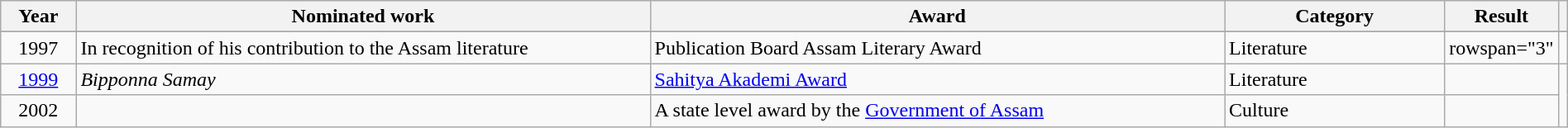<table class="wikitable sortable" width=100%>
<tr>
<th width=5%>Year</th>
<th style="width:40%;">Nominated work</th>
<th style="width:40%;">Award</th>
<th style="width:40%;">Category</th>
<th style="width:10%;">Result</th>
<th width=5%></th>
</tr>
<tr>
</tr>
<tr>
<td style="text-align:center;">1997</td>
<td style="text-align:left;">In recognition of his contribution to the Assam literature</td>
<td>Publication Board Assam Literary Award</td>
<td style="text-align:left;">Literature</td>
<td>rowspan="3"</td>
<td style="text-align:center;"></td>
</tr>
<tr>
<td style="text-align:center;"><a href='#'>1999</a></td>
<td style="text-align:left;"><em>Bipponna Samay</em></td>
<td><a href='#'>Sahitya Akademi Award</a></td>
<td style="text-align:left;">Literature</td>
<td style="text-align:center;"></td>
</tr>
<tr>
<td style="text-align:center;">2002</td>
<td></td>
<td>A state level award by the <a href='#'>Government of Assam</a></td>
<td style="text-align:left;">Culture</td>
<td style="text-align:center;"></td>
</tr>
</table>
